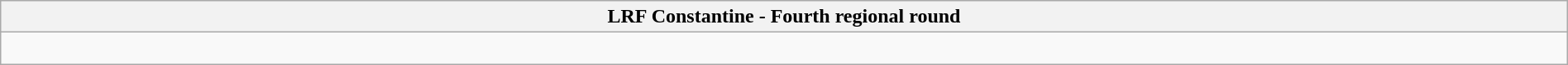<table class="wikitable collapsible collapsed" style="width:100%">
<tr>
<th>LRF Constantine - Fourth regional round</th>
</tr>
<tr>
<td><br>





</td>
</tr>
</table>
